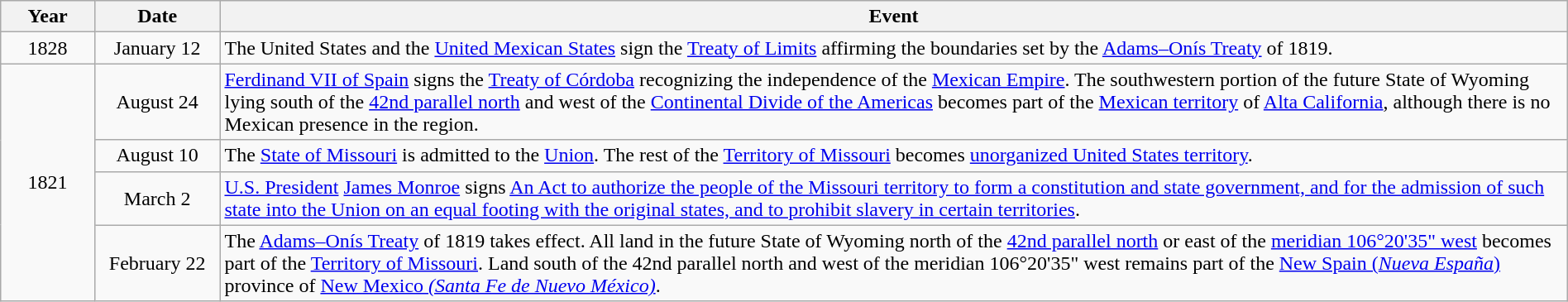<table class="wikitable" style="width:100%;">
<tr>
<th style="width:6%">Year</th>
<th style="width:8%">Date</th>
<th style="width:86%">Event</th>
</tr>
<tr>
<td align=center rowspan=1>1828</td>
<td align=center>January 12</td>
<td>The United States and the <a href='#'>United Mexican States</a> sign the <a href='#'>Treaty of Limits</a> affirming the boundaries set by the <a href='#'>Adams–Onís Treaty</a> of 1819.</td>
</tr>
<tr>
<td align=center rowspan=4>1821</td>
<td align=center>August 24</td>
<td><a href='#'>Ferdinand VII of Spain</a> signs the <a href='#'>Treaty of Córdoba</a> recognizing the independence of the <a href='#'>Mexican Empire</a>.  The southwestern portion of the future State of Wyoming lying south of the <a href='#'>42nd parallel north</a> and west of the <a href='#'>Continental Divide of the Americas</a> becomes part of the <a href='#'>Mexican territory</a> of <a href='#'>Alta California</a>, although there is no Mexican presence in the region.</td>
</tr>
<tr>
<td align=center>August 10</td>
<td>The <a href='#'>State of Missouri</a> is admitted to the <a href='#'>Union</a>.  The rest of the <a href='#'>Territory of Missouri</a> becomes <a href='#'>unorganized United States territory</a>.</td>
</tr>
<tr>
<td align=center>March 2</td>
<td><a href='#'>U.S. President</a> <a href='#'>James Monroe</a> signs <a href='#'>An Act to authorize the people of the Missouri territory to form a constitution and state government, and for the admission of such state into the Union on an equal footing with the original states, and to prohibit slavery in certain territories</a>.</td>
</tr>
<tr>
<td align=center>February 22</td>
<td>The <a href='#'>Adams–Onís Treaty</a> of 1819 takes effect.  All land in the future State of Wyoming north of the <a href='#'>42nd parallel north</a> or east of the <a href='#'>meridian 106°20'35" west</a> becomes part of the <a href='#'>Territory of Missouri</a>. Land south of the 42nd parallel north and west of the meridian 106°20'35" west remains part of the <a href='#'>New Spain (<em>Nueva España</em>)</a> province of <a href='#'>New Mexico <em>(Santa Fe de Nuevo México)</em></a>.</td>
</tr>
</table>
